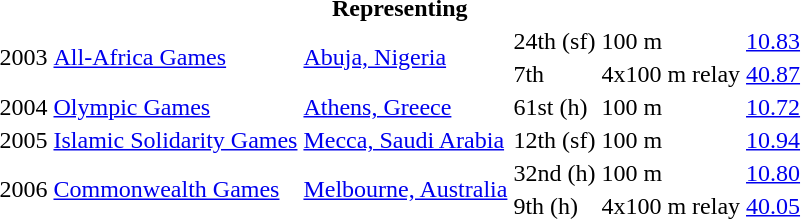<table>
<tr>
<th colspan="6">Representing </th>
</tr>
<tr>
<td rowspan=2>2003</td>
<td rowspan=2><a href='#'>All-Africa Games</a></td>
<td rowspan=2><a href='#'>Abuja, Nigeria</a></td>
<td>24th (sf)</td>
<td>100 m</td>
<td><a href='#'>10.83</a></td>
</tr>
<tr>
<td>7th</td>
<td>4x100 m relay</td>
<td><a href='#'>40.87</a></td>
</tr>
<tr>
<td>2004</td>
<td><a href='#'>Olympic Games</a></td>
<td><a href='#'>Athens, Greece</a></td>
<td>61st (h)</td>
<td>100 m</td>
<td><a href='#'>10.72</a></td>
</tr>
<tr>
<td>2005</td>
<td><a href='#'>Islamic Solidarity Games</a></td>
<td><a href='#'>Mecca, Saudi Arabia</a></td>
<td>12th (sf)</td>
<td>100 m</td>
<td><a href='#'>10.94</a></td>
</tr>
<tr>
<td rowspan=2>2006</td>
<td rowspan=2><a href='#'>Commonwealth Games</a></td>
<td rowspan=2><a href='#'>Melbourne, Australia</a></td>
<td>32nd (h)</td>
<td>100 m</td>
<td><a href='#'>10.80</a></td>
</tr>
<tr>
<td>9th (h)</td>
<td>4x100 m relay</td>
<td><a href='#'>40.05</a></td>
</tr>
</table>
